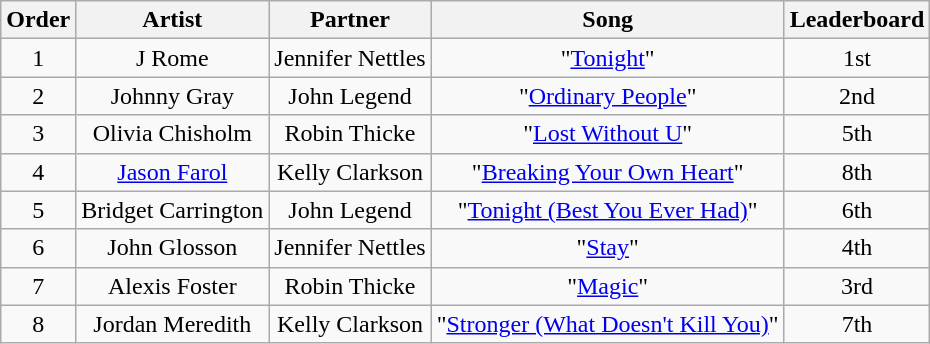<table class="wikitable sortable" style="text-align:center">
<tr>
<th>Order</th>
<th>Artist</th>
<th>Partner</th>
<th>Song</th>
<th>Leaderboard</th>
</tr>
<tr>
<td>1</td>
<td>J Rome</td>
<td>Jennifer Nettles</td>
<td>"<a href='#'>Tonight</a>"</td>
<td>1st</td>
</tr>
<tr>
<td>2</td>
<td>Johnny Gray</td>
<td>John Legend</td>
<td>"<a href='#'>Ordinary People</a>"</td>
<td>2nd</td>
</tr>
<tr>
<td>3</td>
<td>Olivia Chisholm</td>
<td>Robin Thicke</td>
<td>"<a href='#'>Lost Without U</a>"</td>
<td>5th</td>
</tr>
<tr>
<td>4</td>
<td><a href='#'>Jason Farol</a></td>
<td>Kelly Clarkson</td>
<td>"<a href='#'>Breaking Your Own Heart</a>"</td>
<td>8th</td>
</tr>
<tr>
<td>5</td>
<td>Bridget Carrington</td>
<td>John Legend</td>
<td>"<a href='#'>Tonight (Best You Ever Had)</a>"</td>
<td>6th</td>
</tr>
<tr>
<td>6</td>
<td>John Glosson</td>
<td>Jennifer Nettles</td>
<td>"<a href='#'>Stay</a>"</td>
<td>4th</td>
</tr>
<tr>
<td>7</td>
<td>Alexis Foster</td>
<td>Robin Thicke</td>
<td>"<a href='#'>Magic</a>"</td>
<td>3rd</td>
</tr>
<tr>
<td>8</td>
<td>Jordan Meredith</td>
<td>Kelly Clarkson</td>
<td>"<a href='#'>Stronger (What Doesn't Kill You)</a>"</td>
<td>7th</td>
</tr>
</table>
